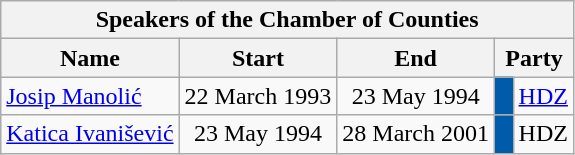<table class="wikitable">
<tr>
<th colspan=5>Speakers of the Chamber of Counties</th>
</tr>
<tr>
<th>Name</th>
<th>Start</th>
<th>End</th>
<th colspan=2>Party</th>
</tr>
<tr>
<td><a href='#'>Josip Manolić</a></td>
<td align=center>22 March 1993</td>
<td align=center>23 May 1994</td>
<td width=5px style="background-color:#005BAA"></td>
<td><a href='#'>HDZ</a></td>
</tr>
<tr>
<td><a href='#'>Katica Ivanišević</a></td>
<td align=center>23 May 1994</td>
<td align=center>28 March 2001</td>
<td width=5px style="background-color:#005BAA"></td>
<td>HDZ</td>
</tr>
</table>
